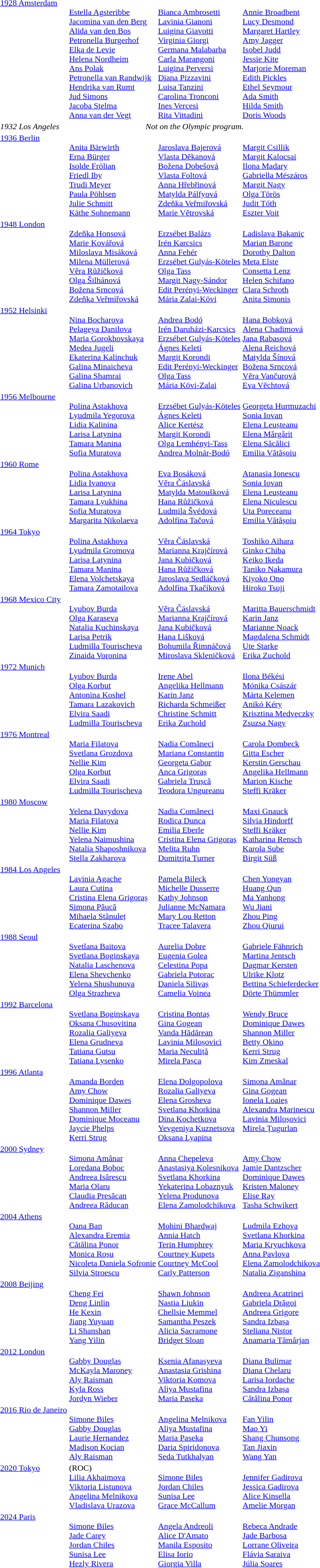<table>
<tr valign="top">
<td><a href='#'>1928 Amsterdam</a><br></td>
<td><br><a href='#'>Estella Agsteribbe</a><br><a href='#'>Jacomina van den Berg</a><br><a href='#'>Alida van den Bos</a><br><a href='#'>Petronella Burgerhof</a><br><a href='#'>Elka de Levie</a><br><a href='#'>Helena Nordheim</a><br><a href='#'>Ans Polak</a><br><a href='#'>Petronella van Randwijk</a><br><a href='#'>Hendrika van Rumt</a><br><a href='#'>Jud Simons</a><br><a href='#'>Jacoba Stelma</a><br><a href='#'>Anna van der Vegt</a></td>
<td><br><a href='#'>Bianca Ambrosetti</a><br><a href='#'>Lavinia Gianoni</a><br><a href='#'>Luigina Giavotti</a><br><a href='#'>Virginia Giorgi</a><br><a href='#'>Germana Malabarba</a><br><a href='#'>Carla Marangoni</a><br><a href='#'>Luigina Perversi</a><br><a href='#'>Diana Pizzavini</a><br><a href='#'>Luisa Tanzini</a><br><a href='#'>Carolina Tronconi</a><br><a href='#'>Ines Vercesi</a><br><a href='#'>Rita Vittadini</a></td>
<td><br><a href='#'>Annie Broadbent</a><br><a href='#'>Lucy Desmond</a><br><a href='#'>Margaret Hartley</a><br><a href='#'>Amy Jagger</a><br><a href='#'>Isobel Judd</a><br><a href='#'>Jessie Kite</a><br><a href='#'>Marjorie Moreman</a><br><a href='#'>Edith Pickles</a><br><a href='#'>Ethel Seymour</a><br><a href='#'>Ada Smith</a><br><a href='#'>Hilda Smith</a><br><a href='#'>Doris Woods</a></td>
</tr>
<tr valign="top">
<td><em>1932 Los Angeles</em></td>
<td colspan=3 align=center><em> Not on the Olympic program.</em></td>
</tr>
<tr valign="top">
<td><a href='#'>1936 Berlin</a><br></td>
<td><br><a href='#'>Anita Bärwirth</a><br><a href='#'>Erna Bürger</a><br><a href='#'>Isolde Frölian</a><br><a href='#'>Friedl Iby</a><br><a href='#'>Trudi Meyer</a><br><a href='#'>Paula Pöhlsen</a><br><a href='#'>Julie Schmitt</a><br><a href='#'>Käthe Sohnemann</a></td>
<td><br><a href='#'>Jaroslava Bajerová</a><br><a href='#'>Vlasta Děkanová</a><br><a href='#'>Božena Dobešová</a><br><a href='#'>Vlasta Foltová</a><br><a href='#'>Anna Hřebřinová</a><br><a href='#'>Matylda Pálfyová</a><br><a href='#'>Zdeňka Veřmiřovská</a><br><a href='#'>Marie Větrovská</a></td>
<td><br><a href='#'>Margit Csillik</a><br><a href='#'>Margit Kalocsai</a><br><a href='#'>Ilona Madary</a><br><a href='#'>Gabriella Mészáros</a><br><a href='#'>Margit Nagy</a><br><a href='#'>Olga Törös</a><br><a href='#'>Judit Tóth</a><br><a href='#'>Eszter Voit</a></td>
</tr>
<tr valign="top">
<td><a href='#'>1948 London</a><br></td>
<td><br><a href='#'>Zdeňka Honsová</a><br><a href='#'>Marie Kovářová</a><br><a href='#'>Miloslava Misáková</a><br><a href='#'>Milena Müllerová</a><br><a href='#'>Věra Růžičková</a><br><a href='#'>Olga Šilhánová</a><br><a href='#'>Božena Srncová</a><br><a href='#'>Zdeňka Veřmiřovská</a></td>
<td><br><a href='#'>Erzsébet Balázs</a><br><a href='#'>Irén Karcsics</a><br><a href='#'>Anna Fehér</a><br><a href='#'>Erzsébet Gulyás-Köteles</a><br><a href='#'>Olga Tass</a><br><a href='#'>Margit Nagy-Sándor</a><br><a href='#'>Edit Perényi-Weckinger</a><br><a href='#'>Mária Zalai-Kövi</a></td>
<td><br><a href='#'>Ladislava Bakanic</a><br><a href='#'>Marian Barone</a><br><a href='#'>Dorothy Dalton</a><br><a href='#'>Meta Elste</a><br><a href='#'>Consetta Lenz</a><br><a href='#'>Helen Schifano</a><br><a href='#'>Clara Schroth</a><br><a href='#'>Anita Simonis</a></td>
</tr>
<tr valign="top">
<td><a href='#'>1952 Helsinki</a><br></td>
<td><br><a href='#'>Nina Bocharova</a><br><a href='#'>Pelageya Danilova</a> <br><a href='#'>Maria Gorokhovskaya</a><br><a href='#'>Medea Jugeli</a><br><a href='#'>Ekaterina Kalinchuk</a><br><a href='#'>Galina Minaicheva</a><br><a href='#'>Galina Shamrai</a><br><a href='#'>Galina Urbanovich</a></td>
<td><br><a href='#'>Andrea Bodó</a><br><a href='#'>Irén Daruházi-Karcsics</a><br><a href='#'>Erzsébet Gulyás-Köteles</a><br><a href='#'>Ágnes Keleti</a><br><a href='#'>Margit Korondi</a><br><a href='#'>Edit Perényi-Weckinger</a><br><a href='#'>Olga Tass</a><br><a href='#'>Mária Kövi-Zalai</a></td>
<td><br><a href='#'>Hana Bobková</a><br><a href='#'>Alena Chadimová</a><br><a href='#'>Jana Rabasová</a> <br><a href='#'>Alena Reichová</a><br><a href='#'>Matylda Šínová</a> <br><a href='#'>Božena Srncová</a><br><a href='#'>Věra Vančurová</a> <br><a href='#'>Eva Věchtová</a></td>
</tr>
<tr valign="top">
<td><a href='#'>1956 Melbourne</a><br></td>
<td><br><a href='#'>Polina Astakhova</a><br><a href='#'>Lyudmila Yegorova</a><br><a href='#'>Lidia Kalinina</a><br><a href='#'>Larisa Latynina</a><br><a href='#'>Tamara Manina</a><br><a href='#'>Sofia Muratova</a></td>
<td><br><a href='#'>Erzsébet Gulyás-Köteles</a><br><a href='#'>Ágnes Keleti</a><br><a href='#'>Alice Kertész</a><br><a href='#'>Margit Korondi</a><br><a href='#'>Olga Lemhényi-Tass</a><br><a href='#'>Andrea Molnár-Bodó</a></td>
<td><br><a href='#'>Georgeta Hurmuzachi</a><br><a href='#'>Sonia Iovan</a><br><a href='#'>Elena Leușteanu</a><br><a href='#'>Elena Mărgărit</a><br><a href='#'>Elena Săcălici</a><br><a href='#'>Emilia Vătășoiu</a></td>
</tr>
<tr valign="top">
<td><a href='#'>1960 Rome</a><br></td>
<td valign=top><br><a href='#'>Polina Astakhova</a><br><a href='#'>Lidia Ivanova</a><br><a href='#'>Larisa Latynina</a><br><a href='#'>Tamara Lyukhina</a><br><a href='#'>Sofia Muratova</a><br><a href='#'>Margarita Nikolaeva</a></td>
<td valign=top><br><a href='#'>Eva Bosáková</a><br><a href='#'>Věra Čáslavská</a><br><a href='#'>Matylda Matoušková</a><br><a href='#'>Hana Růžičková</a><br><a href='#'>Ludmila Švédová</a><br><a href='#'>Adolfína Tačová</a></td>
<td valign=top><br><a href='#'>Atanasia Ionescu</a><br><a href='#'>Sonia Iovan</a><br><a href='#'>Elena Leușteanu</a><br><a href='#'>Elena Niculescu</a><br><a href='#'>Uta Poreceanu</a><br><a href='#'>Emilia Vătășoiu</a></td>
</tr>
<tr valign="top">
<td><a href='#'>1964 Tokyo</a><br></td>
<td valign=top><br><a href='#'>Polina Astakhova</a><br><a href='#'>Lyudmila Gromova</a><br><a href='#'>Larisa Latynina</a><br><a href='#'>Tamara Manina</a><br><a href='#'>Elena Volchetskaya</a><br><a href='#'>Tamara Zamotailova</a></td>
<td valign=top><br><a href='#'>Věra Čáslavská</a><br><a href='#'>Marianna Krajčírová</a><br><a href='#'>Jana Kubičková</a><br><a href='#'>Hana Růžičková</a><br><a href='#'>Jaroslava Sedláčková</a><br><a href='#'>Adolfína Tkačíková</a></td>
<td valign=top><br><a href='#'>Toshiko Aihara</a><br><a href='#'>Ginko Chiba</a><br><a href='#'>Keiko Ikeda</a><br><a href='#'>Taniko Nakamura</a><br><a href='#'>Kiyoko Ono</a><br><a href='#'>Hiroko Tsuji</a></td>
</tr>
<tr valign="top">
<td><a href='#'>1968 Mexico City</a><br></td>
<td valign=top><br><a href='#'>Lyubov Burda</a><br><a href='#'>Olga Karaseva</a><br><a href='#'>Natalia Kuchinskaya</a><br><a href='#'>Larisa Petrik</a><br><a href='#'>Ludmilla Tourischeva</a><br><a href='#'>Zinaida Voronina</a></td>
<td valign=top><br><a href='#'>Věra Čáslavská</a><br><a href='#'>Marianna Krajčírová</a><br><a href='#'>Jana Kubičková</a><br><a href='#'>Hana Lišková</a><br><a href='#'>Bohumila Řimnáčová</a><br><a href='#'>Miroslava Skleničková</a></td>
<td valign=top><br><a href='#'>Maritta Bauerschmidt</a><br><a href='#'>Karin Janz</a><br><a href='#'>Marianne Noack</a><br><a href='#'>Magdalena Schmidt</a><br><a href='#'>Ute Starke</a><br><a href='#'>Erika Zuchold</a></td>
</tr>
<tr valign="top">
<td><a href='#'>1972 Munich</a><br></td>
<td valign=top><br><a href='#'>Lyubov Burda</a><br><a href='#'>Olga Korbut</a><br><a href='#'>Antonina Koshel</a><br><a href='#'>Tamara Lazakovich</a><br><a href='#'>Elvira Saadi</a><br><a href='#'>Ludmilla Tourischeva</a></td>
<td valign=top><br><a href='#'>Irene Abel</a><br><a href='#'>Angelika Hellmann</a><br><a href='#'>Karin Janz</a><br><a href='#'>Richarda Schmeißer</a><br><a href='#'>Christine Schmitt</a><br><a href='#'>Erika Zuchold</a></td>
<td valign=top><br><a href='#'>Ilona Békési</a><br><a href='#'>Mónika Császár</a><br><a href='#'>Márta Kelemen</a><br><a href='#'>Anikó Kéry</a><br><a href='#'>Krisztina Medveczky</a><br><a href='#'>Zsuzsa Nagy</a></td>
</tr>
<tr valign="top">
<td><a href='#'>1976 Montreal</a><br></td>
<td valign=top><br><a href='#'>Maria Filatova</a><br><a href='#'>Svetlana Grozdova</a><br><a href='#'>Nellie Kim</a><br><a href='#'>Olga Korbut</a><br><a href='#'>Elvira Saadi</a><br><a href='#'>Ludmilla Tourischeva</a></td>
<td valign=top><br><a href='#'>Nadia Comăneci</a><br><a href='#'>Mariana Constantin</a><br><a href='#'>Georgeta Gabor</a><br><a href='#'>Anca Grigoraș</a><br><a href='#'>Gabriela Trușcă</a><br><a href='#'>Teodora Ungureanu</a></td>
<td valign=top><br><a href='#'>Carola Dombeck</a><br><a href='#'>Gitta Escher</a><br><a href='#'>Kerstin Gerschau</a><br><a href='#'>Angelika Hellmann</a><br><a href='#'>Marion Kische</a><br><a href='#'>Steffi Kräker</a></td>
</tr>
<tr valign="top">
<td><a href='#'>1980 Moscow</a><br></td>
<td valign=top><br><a href='#'>Yelena Davydova</a><br><a href='#'>Maria Filatova</a><br><a href='#'>Nellie Kim</a><br><a href='#'>Yelena Naimushina</a><br><a href='#'>Natalia Shaposhnikova</a><br><a href='#'>Stella Zakharova</a></td>
<td valign=top><br><a href='#'>Nadia Comăneci</a><br><a href='#'>Rodica Dunca</a><br><a href='#'>Emilia Eberle</a><br><a href='#'>Cristina Elena Grigoraș</a><br><a href='#'>Melita Ruhn</a><br><a href='#'>Dumitrița Turner</a></td>
<td valign=top><br><a href='#'>Maxi Gnauck</a><br><a href='#'>Silvia Hindorff</a><br><a href='#'>Steffi Kräker</a><br><a href='#'>Katharina Rensch</a><br><a href='#'>Karola Sube</a><br><a href='#'>Birgit Süß</a></td>
</tr>
<tr valign="top">
<td><a href='#'>1984 Los Angeles</a><br></td>
<td valign=top><br><a href='#'>Lavinia Agache</a><br><a href='#'>Laura Cutina</a><br><a href='#'>Cristina Elena Grigoraș</a><br><a href='#'>Simona Păucă</a><br><a href='#'>Mihaela Stănuleț</a><br><a href='#'>Ecaterina Szabo</a></td>
<td valign=top><br><a href='#'>Pamela Bileck</a><br><a href='#'>Michelle Dusserre</a><br><a href='#'>Kathy Johnson</a><br><a href='#'>Julianne McNamara</a><br><a href='#'>Mary Lou Retton</a><br><a href='#'>Tracee Talavera</a></td>
<td valign=top><br><a href='#'>Chen Yongyan</a><br><a href='#'>Huang Qun</a><br><a href='#'>Ma Yanhong</a><br><a href='#'>Wu Jiani</a><br><a href='#'>Zhou Ping</a><br><a href='#'>Zhou Qiurui</a></td>
</tr>
<tr valign="top">
<td><a href='#'>1988 Seoul</a><br></td>
<td valign=top><br><a href='#'>Svetlana Baitova</a><br><a href='#'>Svetlana Boginskaya</a><br><a href='#'>Natalia Laschenova</a><br><a href='#'>Elena Shevchenko</a><br><a href='#'>Yelena Shushunova</a><br><a href='#'>Olga Strazheva</a></td>
<td valign=top><br><a href='#'>Aurelia Dobre</a><br><a href='#'>Eugenia Golea</a><br><a href='#'>Celestina Popa</a><br><a href='#'>Gabriela Potorac</a><br><a href='#'>Daniela Silivaș</a><br><a href='#'>Camelia Voinea</a></td>
<td valign=top><br><a href='#'>Gabriele Fähnrich</a><br><a href='#'>Martina Jentsch</a><br><a href='#'>Dagmar Kersten</a><br><a href='#'>Ulrike Klotz</a><br><a href='#'>Bettina Schieferdecker</a><br><a href='#'>Dörte Thümmler</a></td>
</tr>
<tr valign="top">
<td><a href='#'>1992 Barcelona</a><br></td>
<td valign=top><br><a href='#'>Svetlana Boginskaya</a><br><a href='#'>Oksana Chusovitina</a><br><a href='#'>Rozalia Galiyeva</a><br><a href='#'>Elena Grudneva</a><br><a href='#'>Tatiana Gutsu</a><br><a href='#'>Tatiana Lysenko</a></td>
<td valign=top><br><a href='#'>Cristina Bontaș</a><br><a href='#'>Gina Gogean</a><br><a href='#'>Vanda Hădărean</a><br><a href='#'>Lavinia Miloșovici</a><br><a href='#'>Maria Neculiță</a><br><a href='#'>Mirela Pașca</a></td>
<td valign=top><br><a href='#'>Wendy Bruce</a><br><a href='#'>Dominique Dawes</a><br><a href='#'>Shannon Miller</a><br><a href='#'>Betty Okino</a><br><a href='#'>Kerri Strug</a><br><a href='#'>Kim Zmeskal</a></td>
</tr>
<tr valign="top">
<td><a href='#'>1996 Atlanta</a><br></td>
<td valign=top><br><a href='#'>Amanda Borden</a><br><a href='#'>Amy Chow</a><br><a href='#'>Dominique Dawes</a><br><a href='#'>Shannon Miller</a><br><a href='#'>Dominique Moceanu</a><br><a href='#'>Jaycie Phelps</a><br><a href='#'>Kerri Strug</a></td>
<td valign=top><br><a href='#'>Elena Dolgopolova</a><br><a href='#'>Rozalia Galiyeva</a><br><a href='#'>Elena Grosheva</a><br><a href='#'>Svetlana Khorkina</a><br><a href='#'>Dina Kochetkova</a><br><a href='#'>Yevgeniya Kuznetsova</a><br><a href='#'>Oksana Lyapina</a></td>
<td valign=top><br><a href='#'>Simona Amânar</a><br><a href='#'>Gina Gogean</a><br><a href='#'>Ionela Loaieș</a><br><a href='#'>Alexandra Marinescu</a><br><a href='#'>Lavinia Miloșovici</a><br><a href='#'>Mirela Țugurlan</a></td>
</tr>
<tr valign="top">
<td><a href='#'>2000 Sydney</a><br></td>
<td valign=top><br><a href='#'>Simona Amânar</a><br><a href='#'>Loredana Boboc</a><br><a href='#'>Andreea Isărescu</a><br><a href='#'>Maria Olaru</a><br><a href='#'>Claudia Presăcan</a><br><a href='#'>Andreea Răducan</a></td>
<td valign=top><br><a href='#'>Anna Chepeleva</a><br><a href='#'>Anastasiya Kolesnikova</a><br><a href='#'>Svetlana Khorkina</a><br><a href='#'>Yekaterina Lobaznyuk</a><br><a href='#'>Yelena Produnova</a><br><a href='#'>Elena Zamolodchikova</a></td>
<td valign=top><br><a href='#'>Amy Chow</a><br><a href='#'>Jamie Dantzscher</a><br><a href='#'>Dominique Dawes</a><br><a href='#'>Kristen Maloney</a><br><a href='#'>Elise Ray</a><br><a href='#'>Tasha Schwikert</a></td>
</tr>
<tr valign="top">
<td><a href='#'>2004 Athens</a><br></td>
<td valign=top><br><a href='#'>Oana Ban</a><br><a href='#'>Alexandra Eremia</a><br><a href='#'>Cătălina Ponor</a><br><a href='#'>Monica Roșu</a><br><a href='#'>Nicoleta Daniela Șofronie</a><br><a href='#'>Silvia Stroescu</a></td>
<td valign=top><br><a href='#'>Mohini Bhardwaj</a><br><a href='#'>Annia Hatch</a><br><a href='#'>Terin Humphrey</a><br><a href='#'>Courtney Kupets</a><br><a href='#'>Courtney McCool</a><br><a href='#'>Carly Patterson</a></td>
<td valign=top><br><a href='#'>Ludmila Ezhova</a><br><a href='#'>Svetlana Khorkina</a><br><a href='#'>Maria Kryuchkova</a><br><a href='#'>Anna Pavlova</a><br><a href='#'>Elena Zamolodchikova</a><br><a href='#'>Natalia Ziganshina</a></td>
</tr>
<tr valign="top">
<td><a href='#'>2008 Beijing</a><br></td>
<td valign=top><br><a href='#'>Cheng Fei</a><br><a href='#'>Deng Linlin</a><br><a href='#'>He Kexin</a><br><a href='#'>Jiang Yuyuan</a><br><a href='#'>Li Shanshan</a><br><a href='#'>Yang Yilin</a></td>
<td valign=top><br><a href='#'>Shawn Johnson</a><br><a href='#'>Nastia Liukin</a><br><a href='#'>Chellsie Memmel</a><br><a href='#'>Samantha Peszek</a><br><a href='#'>Alicia Sacramone</a><br><a href='#'>Bridget Sloan</a></td>
<td valign=top><br><a href='#'>Andreea Acatrinei</a><br><a href='#'>Gabriela Drăgoi</a><br><a href='#'>Andreea Grigore</a><br><a href='#'>Sandra Izbașa</a><br><a href='#'>Steliana Nistor</a><br><a href='#'>Anamaria Tămârjan</a></td>
</tr>
<tr valign="top">
<td><a href='#'>2012 London</a><br></td>
<td><br><a href='#'>Gabby Douglas</a><br><a href='#'>McKayla Maroney</a><br><a href='#'>Aly Raisman</a><br><a href='#'>Kyla Ross</a><br><a href='#'>Jordyn Wieber</a></td>
<td><br><a href='#'>Ksenia Afanasyeva</a><br><a href='#'>Anastasia Grishina</a><br><a href='#'>Viktoria Komova</a><br><a href='#'>Aliya Mustafina</a><br><a href='#'>Maria Paseka</a></td>
<td><br><a href='#'>Diana Bulimar</a><br><a href='#'>Diana Chelaru</a><br><a href='#'>Larisa Iordache</a><br><a href='#'>Sandra Izbașa</a><br><a href='#'>Cătălina Ponor</a></td>
</tr>
<tr valign="top">
<td><a href='#'>2016 Rio de Janeiro</a><br></td>
<td><br><a href='#'>Simone Biles</a><br><a href='#'>Gabby Douglas</a><br><a href='#'>Laurie Hernandez</a><br><a href='#'>Madison Kocian</a><br><a href='#'>Aly Raisman</a></td>
<td><br><a href='#'>Angelina Melnikova</a><br><a href='#'>Aliya Mustafina</a><br><a href='#'>Maria Paseka</a><br><a href='#'>Daria Spiridonova</a><br><a href='#'>Seda Tutkhalyan</a></td>
<td><br><a href='#'>Fan Yilin</a><br><a href='#'>Mao Yi</a><br><a href='#'>Shang Chunsong</a><br><a href='#'>Tan Jiaxin</a><br><a href='#'>Wang Yan</a></td>
</tr>
<tr valign="top">
<td><a href='#'>2020 Tokyo</a><br></td>
<td> (ROC)<br><a href='#'>Lilia Akhaimova</a><br><a href='#'>Viktoria Listunova</a><br><a href='#'>Angelina Melnikova</a><br><a href='#'>Vladislava Urazova</a></td>
<td><br><a href='#'>Simone Biles</a><br><a href='#'>Jordan Chiles</a><br><a href='#'>Sunisa Lee</a><br><a href='#'>Grace McCallum</a></td>
<td><br><a href='#'>Jennifer Gadirova</a><br><a href='#'>Jessica Gadirova</a><br><a href='#'>Alice Kinsella</a><br><a href='#'>Amelie Morgan</a></td>
</tr>
<tr valign="top">
<td><a href='#'>2024 Paris</a><br></td>
<td><br><a href='#'>Simone Biles</a><br><a href='#'>Jade Carey</a><br><a href='#'>Jordan Chiles</a><br><a href='#'>Sunisa Lee</a><br><a href='#'>Hezly Rivera</a></td>
<td><br><a href='#'>Angela Andreoli</a><br><a href='#'>Alice D'Amato</a><br><a href='#'>Manila Esposito</a><br><a href='#'>Elisa Iorio</a><br><a href='#'>Giorgia Villa</a></td>
<td><br><a href='#'>Rebeca Andrade</a><br><a href='#'>Jade Barbosa</a><br><a href='#'>Lorrane Oliveira</a><br><a href='#'>Flávia Saraiva</a><br><a href='#'>Júlia Soares</a></td>
</tr>
<tr>
</tr>
</table>
